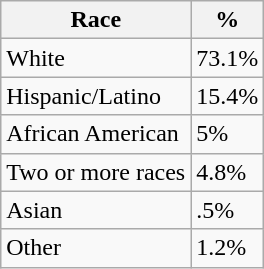<table class="wikitable">
<tr>
<th>Race</th>
<th>%</th>
</tr>
<tr>
<td>White</td>
<td>73.1%</td>
</tr>
<tr>
<td>Hispanic/Latino</td>
<td>15.4%</td>
</tr>
<tr>
<td>African American</td>
<td>5%</td>
</tr>
<tr>
<td>Two or more races</td>
<td>4.8%</td>
</tr>
<tr>
<td>Asian</td>
<td>.5%</td>
</tr>
<tr>
<td>Other</td>
<td>1.2%</td>
</tr>
</table>
